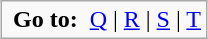<table class=wikitable style="margin: 1em auto 1em auto;">
<tr>
<td align=center> <strong>Go to:</strong>  <a href='#'>Q</a> | <a href='#'>R</a> | <a href='#'>S</a> | <a href='#'>T</a></td>
</tr>
</table>
